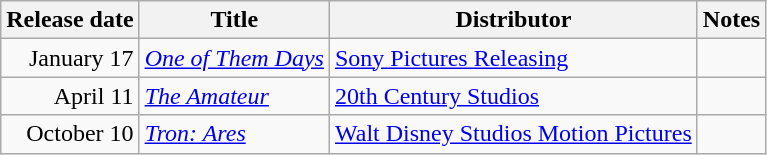<table class="wikitable sortable">
<tr>
<th>Release date</th>
<th>Title</th>
<th>Distributor</th>
<th>Notes</th>
</tr>
<tr>
<td align="right">January 17</td>
<td><em><a href='#'>One of Them Days</a></em></td>
<td><a href='#'>Sony Pictures Releasing</a></td>
<td></td>
</tr>
<tr>
<td align="right">April 11</td>
<td><em><a href='#'>The Amateur</a></em></td>
<td><a href='#'>20th Century Studios</a></td>
<td></td>
</tr>
<tr>
<td align="right">October 10</td>
<td><em><a href='#'>Tron: Ares</a></em></td>
<td><a href='#'>Walt Disney Studios Motion Pictures</a></td>
<td></td>
</tr>
</table>
